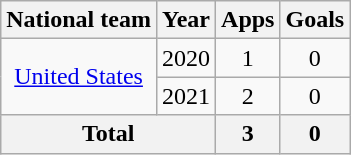<table class="wikitable" style="text-align:center">
<tr>
<th>National team</th>
<th>Year</th>
<th>Apps</th>
<th>Goals</th>
</tr>
<tr>
<td rowspan="2"><a href='#'>United States</a></td>
<td>2020</td>
<td>1</td>
<td>0</td>
</tr>
<tr>
<td>2021</td>
<td>2</td>
<td>0</td>
</tr>
<tr>
<th colspan="2">Total</th>
<th>3</th>
<th>0</th>
</tr>
</table>
